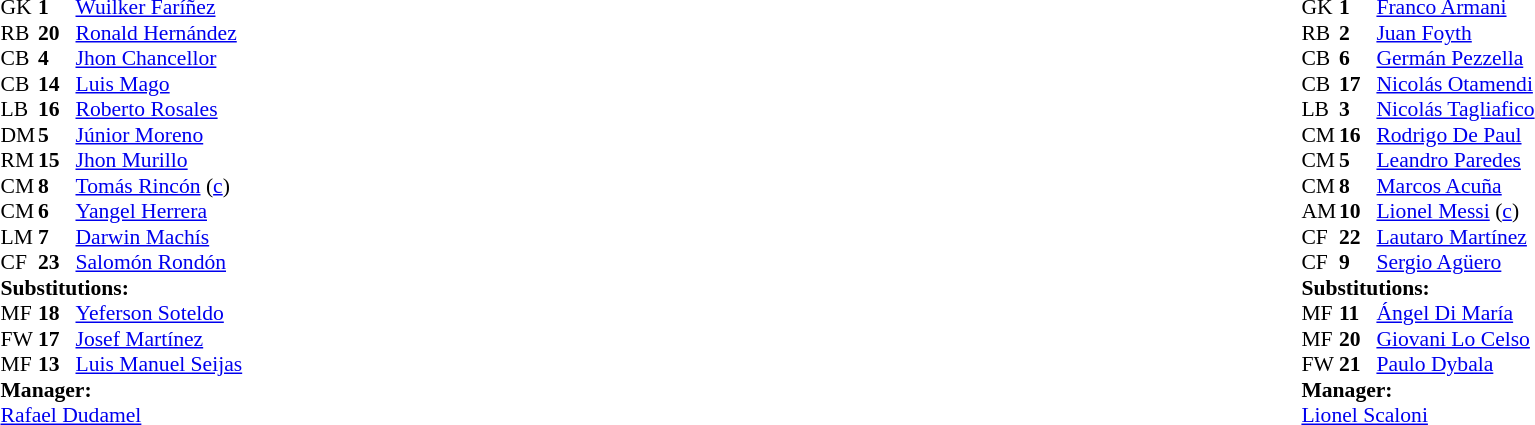<table width="100%">
<tr>
<td valign="top" width="40%"><br><table style="font-size:90%" cellspacing="0" cellpadding="0">
<tr>
<th width=25></th>
<th width=25></th>
</tr>
<tr>
<td>GK</td>
<td><strong>1</strong></td>
<td><a href='#'>Wuilker Faríñez</a></td>
</tr>
<tr>
<td>RB</td>
<td><strong>20</strong></td>
<td><a href='#'>Ronald Hernández</a></td>
</tr>
<tr>
<td>CB</td>
<td><strong>4</strong></td>
<td><a href='#'>Jhon Chancellor</a></td>
</tr>
<tr>
<td>CB</td>
<td><strong>14</strong></td>
<td><a href='#'>Luis Mago</a></td>
<td></td>
<td></td>
</tr>
<tr>
<td>LB</td>
<td><strong>16</strong></td>
<td><a href='#'>Roberto Rosales</a></td>
<td></td>
<td></td>
</tr>
<tr>
<td>DM</td>
<td><strong>5</strong></td>
<td><a href='#'>Júnior Moreno</a></td>
</tr>
<tr>
<td>RM</td>
<td><strong>15</strong></td>
<td><a href='#'>Jhon Murillo</a></td>
</tr>
<tr>
<td>CM</td>
<td><strong>8</strong></td>
<td><a href='#'>Tomás Rincón</a> (<a href='#'>c</a>)</td>
<td></td>
</tr>
<tr>
<td>CM</td>
<td><strong>6</strong></td>
<td><a href='#'>Yangel Herrera</a></td>
<td></td>
</tr>
<tr>
<td>LM</td>
<td><strong>7</strong></td>
<td><a href='#'>Darwin Machís</a></td>
<td></td>
<td></td>
</tr>
<tr>
<td>CF</td>
<td><strong>23</strong></td>
<td><a href='#'>Salomón Rondón</a></td>
<td></td>
</tr>
<tr>
<td colspan=3><strong>Substitutions:</strong></td>
</tr>
<tr>
<td>MF</td>
<td><strong>18</strong></td>
<td><a href='#'>Yeferson Soteldo</a></td>
<td></td>
<td></td>
</tr>
<tr>
<td>FW</td>
<td><strong>17</strong></td>
<td><a href='#'>Josef Martínez</a></td>
<td></td>
<td></td>
</tr>
<tr>
<td>MF</td>
<td><strong>13</strong></td>
<td><a href='#'>Luis Manuel Seijas</a></td>
<td></td>
<td></td>
</tr>
<tr>
<td colspan=3><strong>Manager:</strong></td>
</tr>
<tr>
<td colspan=3><a href='#'>Rafael Dudamel</a></td>
</tr>
</table>
</td>
<td valign="top"></td>
<td valign="top" width="50%"><br><table style="font-size:90%; margin:auto" cellspacing="0" cellpadding="0">
<tr>
<th width=25></th>
<th width=25></th>
</tr>
<tr>
<td>GK</td>
<td><strong>1</strong></td>
<td><a href='#'>Franco Armani</a></td>
</tr>
<tr>
<td>RB</td>
<td><strong>2</strong></td>
<td><a href='#'>Juan Foyth</a></td>
</tr>
<tr>
<td>CB</td>
<td><strong>6</strong></td>
<td><a href='#'>Germán Pezzella</a></td>
</tr>
<tr>
<td>CB</td>
<td><strong>17</strong></td>
<td><a href='#'>Nicolás Otamendi</a></td>
</tr>
<tr>
<td>LB</td>
<td><strong>3</strong></td>
<td><a href='#'>Nicolás Tagliafico</a></td>
</tr>
<tr>
<td>CM</td>
<td><strong>16</strong></td>
<td><a href='#'>Rodrigo De Paul</a></td>
</tr>
<tr>
<td>CM</td>
<td><strong>5</strong></td>
<td><a href='#'>Leandro Paredes</a></td>
</tr>
<tr>
<td>CM</td>
<td><strong>8</strong></td>
<td><a href='#'>Marcos Acuña</a></td>
<td></td>
<td></td>
</tr>
<tr>
<td>AM</td>
<td><strong>10</strong></td>
<td><a href='#'>Lionel Messi</a> (<a href='#'>c</a>)</td>
</tr>
<tr>
<td>CF</td>
<td><strong>22</strong></td>
<td><a href='#'>Lautaro Martínez</a></td>
<td></td>
<td></td>
</tr>
<tr>
<td>CF</td>
<td><strong>9</strong></td>
<td><a href='#'>Sergio Agüero</a></td>
<td></td>
<td></td>
</tr>
<tr>
<td colspan=3><strong>Substitutions:</strong></td>
</tr>
<tr>
<td>MF</td>
<td><strong>11</strong></td>
<td><a href='#'>Ángel Di María</a></td>
<td></td>
<td></td>
</tr>
<tr>
<td>MF</td>
<td><strong>20</strong></td>
<td><a href='#'>Giovani Lo Celso</a></td>
<td></td>
<td></td>
</tr>
<tr>
<td>FW</td>
<td><strong>21</strong></td>
<td><a href='#'>Paulo Dybala</a></td>
<td></td>
<td></td>
</tr>
<tr>
<td colspan=3><strong>Manager:</strong></td>
</tr>
<tr>
<td colspan=3><a href='#'>Lionel Scaloni</a></td>
</tr>
</table>
</td>
</tr>
</table>
